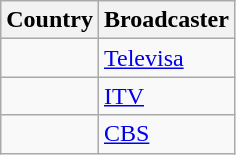<table class="wikitable">
<tr>
<th align=center>Country</th>
<th align=center>Broadcaster</th>
</tr>
<tr>
<td></td>
<td><a href='#'>Televisa</a></td>
</tr>
<tr>
<td></td>
<td><a href='#'>ITV</a></td>
</tr>
<tr>
<td></td>
<td><a href='#'>CBS</a></td>
</tr>
</table>
